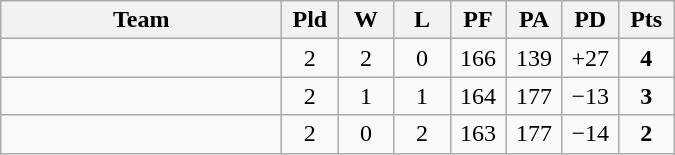<table class=wikitable style="text-align:center">
<tr>
<th width=180>Team</th>
<th width=30>Pld</th>
<th width=30>W</th>
<th width=30>L</th>
<th width=30>PF</th>
<th width=30>PA</th>
<th width=30>PD</th>
<th width=30>Pts</th>
</tr>
<tr>
<td align="left"></td>
<td>2</td>
<td>2</td>
<td>0</td>
<td>166</td>
<td>139</td>
<td>+27</td>
<td><strong>4</strong></td>
</tr>
<tr>
<td align="left"></td>
<td>2</td>
<td>1</td>
<td>1</td>
<td>164</td>
<td>177</td>
<td>−13</td>
<td><strong>3</strong></td>
</tr>
<tr>
<td align="left"></td>
<td>2</td>
<td>0</td>
<td>2</td>
<td>163</td>
<td>177</td>
<td>−14</td>
<td><strong>2</strong></td>
</tr>
</table>
